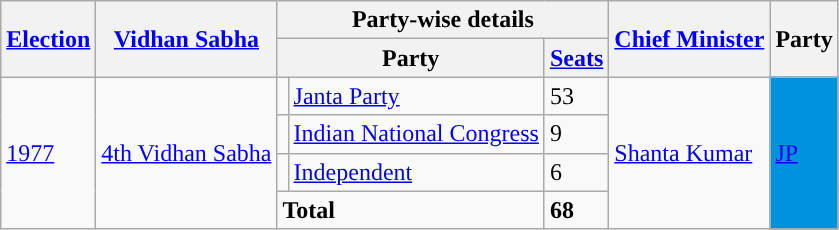<table class="wikitable sortable">
<tr>
<th rowspan="2"><a href='#'>Election</a></th>
<th rowspan="2"><a href='#'>Vidhan Sabha</a></th>
<th colspan="3">Party-wise details</th>
<th rowspan="2"><a href='#'>Chief Minister</a></th>
<th rowspan="2">Party</th>
</tr>
<tr>
<th colspan="2">Party</th>
<th><a href='#'>Seats</a></th>
</tr>
<tr>
<td rowspan="5"><a href='#'>1977</a></td>
<td rowspan="5"><a href='#'>4th Vidhan Sabha</a></td>
<td style="background-color: "></td>
<td><a href='#'>Janta Party</a></td>
<td>53</td>
<td rowspan="5"><a href='#'>Shanta Kumar</a></td>
<td rowspan="5" bgcolor=#0093DD><a href='#'>JP</a></td>
</tr>
<tr>
<td style="background-color: "></td>
<td><a href='#'>Indian National Congress</a></td>
<td>9</td>
</tr>
<tr>
<td style="background-color: "></td>
<td><a href='#'>Independent</a></td>
<td>6</td>
</tr>
<tr>
<td colspan="2"><strong>Total</strong></td>
<td><strong>68</strong></td>
</tr>
</table>
